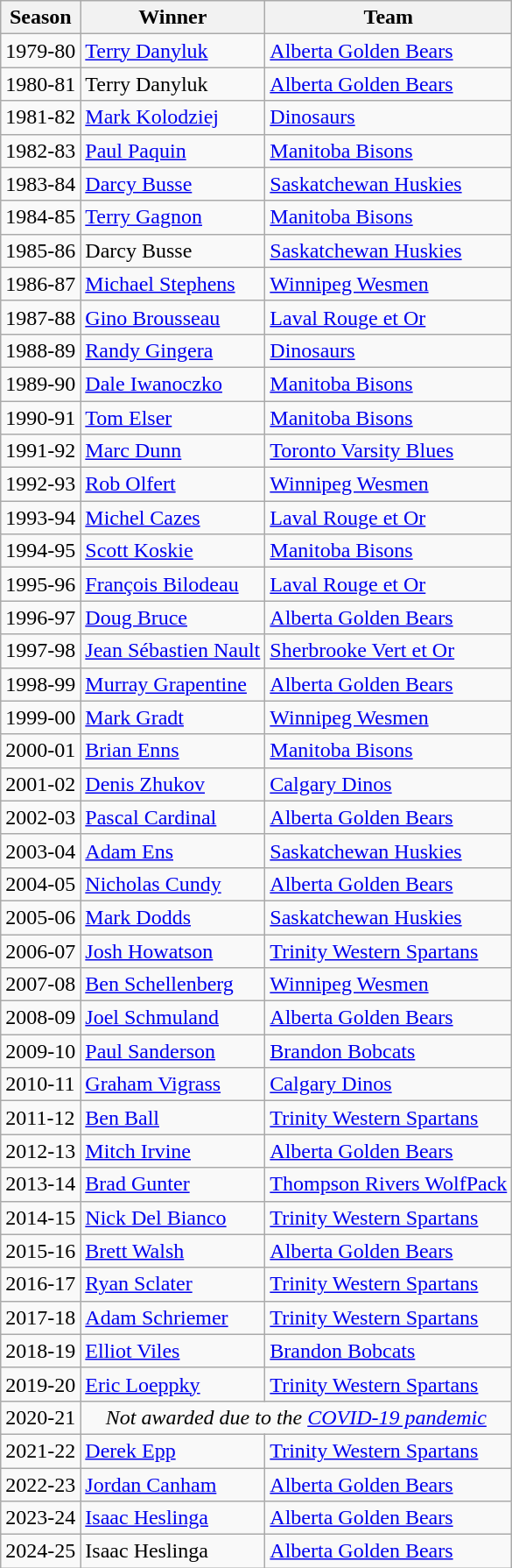<table class="wikitable">
<tr>
<th>Season</th>
<th>Winner</th>
<th>Team</th>
</tr>
<tr>
<td>1979-80</td>
<td><a href='#'>Terry Danyluk</a></td>
<td><a href='#'>Alberta Golden Bears</a></td>
</tr>
<tr>
<td>1980-81</td>
<td>Terry Danyluk</td>
<td><a href='#'>Alberta Golden Bears</a></td>
</tr>
<tr>
<td>1981-82</td>
<td><a href='#'>Mark Kolodziej</a></td>
<td><a href='#'>Dinosaurs</a></td>
</tr>
<tr>
<td>1982-83</td>
<td><a href='#'>Paul Paquin</a></td>
<td><a href='#'>Manitoba Bisons</a></td>
</tr>
<tr>
<td>1983-84</td>
<td><a href='#'>Darcy Busse</a></td>
<td><a href='#'>Saskatchewan Huskies</a></td>
</tr>
<tr>
<td>1984-85</td>
<td><a href='#'>Terry Gagnon</a></td>
<td><a href='#'>Manitoba Bisons</a></td>
</tr>
<tr>
<td>1985-86</td>
<td>Darcy Busse</td>
<td><a href='#'>Saskatchewan Huskies</a></td>
</tr>
<tr>
<td>1986-87</td>
<td><a href='#'>Michael Stephens</a></td>
<td><a href='#'>Winnipeg Wesmen</a></td>
</tr>
<tr>
<td>1987-88</td>
<td><a href='#'>Gino Brousseau</a></td>
<td><a href='#'>Laval Rouge et Or</a></td>
</tr>
<tr>
<td>1988-89</td>
<td><a href='#'>Randy Gingera</a></td>
<td><a href='#'>Dinosaurs</a></td>
</tr>
<tr>
<td>1989-90</td>
<td><a href='#'>Dale Iwanoczko</a></td>
<td><a href='#'>Manitoba Bisons</a></td>
</tr>
<tr>
<td>1990-91</td>
<td><a href='#'>Tom Elser</a></td>
<td><a href='#'>Manitoba Bisons</a></td>
</tr>
<tr>
<td>1991-92</td>
<td><a href='#'>Marc Dunn</a></td>
<td><a href='#'>Toronto Varsity Blues</a></td>
</tr>
<tr>
<td>1992-93</td>
<td><a href='#'>Rob Olfert</a></td>
<td><a href='#'>Winnipeg Wesmen</a></td>
</tr>
<tr>
<td>1993-94</td>
<td><a href='#'>Michel Cazes</a></td>
<td><a href='#'>Laval Rouge et Or</a></td>
</tr>
<tr>
<td>1994-95</td>
<td><a href='#'>Scott Koskie</a></td>
<td><a href='#'>Manitoba Bisons</a></td>
</tr>
<tr>
<td>1995-96</td>
<td><a href='#'>François Bilodeau</a></td>
<td><a href='#'>Laval Rouge et Or</a></td>
</tr>
<tr>
<td>1996-97</td>
<td><a href='#'>Doug Bruce</a></td>
<td><a href='#'>Alberta Golden Bears</a></td>
</tr>
<tr>
<td>1997-98</td>
<td><a href='#'>Jean Sébastien Nault</a></td>
<td><a href='#'>Sherbrooke Vert et Or</a></td>
</tr>
<tr>
<td>1998-99</td>
<td><a href='#'>Murray Grapentine</a></td>
<td><a href='#'>Alberta Golden Bears</a></td>
</tr>
<tr>
<td>1999-00</td>
<td><a href='#'>Mark Gradt</a></td>
<td><a href='#'>Winnipeg Wesmen</a></td>
</tr>
<tr>
<td>2000-01</td>
<td><a href='#'>Brian Enns</a></td>
<td><a href='#'>Manitoba Bisons</a></td>
</tr>
<tr>
<td>2001-02</td>
<td><a href='#'>Denis Zhukov</a></td>
<td><a href='#'>Calgary Dinos</a></td>
</tr>
<tr>
<td>2002-03</td>
<td><a href='#'>Pascal Cardinal</a></td>
<td><a href='#'>Alberta Golden Bears</a></td>
</tr>
<tr>
<td>2003-04</td>
<td><a href='#'>Adam Ens</a></td>
<td><a href='#'>Saskatchewan Huskies</a></td>
</tr>
<tr>
<td>2004-05</td>
<td><a href='#'>Nicholas Cundy</a></td>
<td><a href='#'>Alberta Golden Bears</a></td>
</tr>
<tr>
<td>2005-06</td>
<td><a href='#'>Mark Dodds</a></td>
<td><a href='#'>Saskatchewan Huskies</a></td>
</tr>
<tr>
<td>2006-07</td>
<td><a href='#'>Josh Howatson</a></td>
<td><a href='#'>Trinity Western Spartans</a></td>
</tr>
<tr>
<td>2007-08</td>
<td><a href='#'>Ben Schellenberg</a></td>
<td><a href='#'>Winnipeg Wesmen</a></td>
</tr>
<tr>
<td>2008-09</td>
<td><a href='#'>Joel Schmuland</a></td>
<td><a href='#'>Alberta Golden Bears</a></td>
</tr>
<tr>
<td>2009-10</td>
<td><a href='#'>Paul Sanderson</a></td>
<td><a href='#'>Brandon Bobcats</a></td>
</tr>
<tr>
<td>2010-11</td>
<td><a href='#'>Graham Vigrass</a></td>
<td><a href='#'>Calgary Dinos</a></td>
</tr>
<tr>
<td>2011-12</td>
<td><a href='#'>Ben Ball</a></td>
<td><a href='#'>Trinity Western Spartans</a></td>
</tr>
<tr>
<td>2012-13</td>
<td><a href='#'>Mitch Irvine</a></td>
<td><a href='#'>Alberta Golden Bears</a></td>
</tr>
<tr>
<td>2013-14</td>
<td><a href='#'>Brad Gunter</a></td>
<td><a href='#'>Thompson Rivers WolfPack</a></td>
</tr>
<tr>
<td>2014-15</td>
<td><a href='#'>Nick Del Bianco</a></td>
<td><a href='#'>Trinity Western Spartans</a></td>
</tr>
<tr>
<td>2015-16</td>
<td><a href='#'>Brett Walsh</a></td>
<td><a href='#'>Alberta Golden Bears</a></td>
</tr>
<tr>
<td>2016-17</td>
<td><a href='#'>Ryan Sclater</a></td>
<td><a href='#'>Trinity Western Spartans</a></td>
</tr>
<tr>
<td>2017-18</td>
<td><a href='#'>Adam Schriemer</a></td>
<td><a href='#'>Trinity Western Spartans</a></td>
</tr>
<tr>
<td>2018-19</td>
<td><a href='#'>Elliot Viles</a></td>
<td><a href='#'>Brandon Bobcats</a></td>
</tr>
<tr>
<td>2019-20</td>
<td><a href='#'>Eric Loeppky</a></td>
<td><a href='#'>Trinity Western Spartans</a></td>
</tr>
<tr>
<td>2020-21</td>
<td colspan=2 align="center"><em>Not awarded due to the <a href='#'>COVID-19 pandemic</a></em></td>
</tr>
<tr>
<td>2021-22</td>
<td><a href='#'>Derek Epp</a></td>
<td><a href='#'>Trinity Western Spartans</a></td>
</tr>
<tr>
<td>2022-23</td>
<td><a href='#'>Jordan Canham</a></td>
<td><a href='#'>Alberta Golden Bears</a></td>
</tr>
<tr>
<td>2023-24</td>
<td><a href='#'>Isaac Heslinga</a></td>
<td><a href='#'>Alberta Golden Bears</a></td>
</tr>
<tr>
<td>2024-25</td>
<td>Isaac Heslinga</td>
<td><a href='#'>Alberta Golden Bears</a></td>
</tr>
</table>
